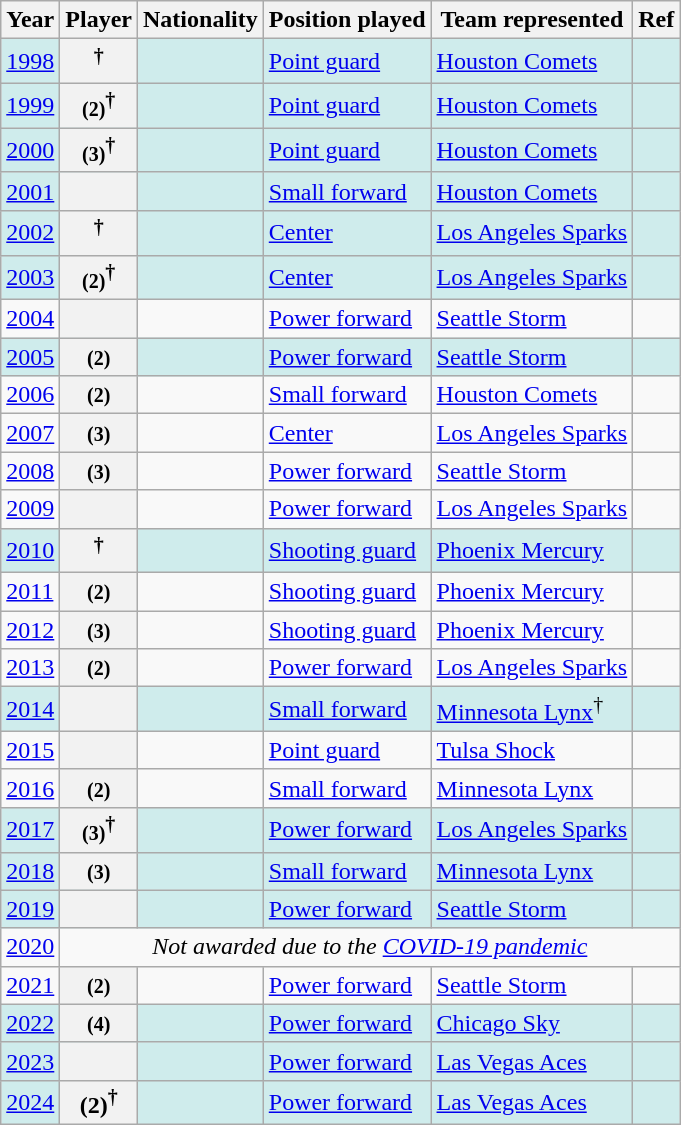<table class="wikitable sortable plainrowheaders">
<tr>
<th scope=col>Year</th>
<th scope=col>Player</th>
<th scope=col>Nationality</th>
<th scope=col>Position played</th>
<th scope=col>Team represented</th>
<th scope=col class=unsortable>Ref</th>
</tr>
<tr bgcolor="#cfecec">
<td><a href='#'>1998</a></td>
<th scope="row"><sup>†</sup></th>
<td></td>
<td><a href='#'>Point guard</a></td>
<td><a href='#'>Houston Comets</a></td>
<td></td>
</tr>
<tr bgcolor="#cfecec">
<td><a href='#'>1999</a></td>
<th scope="row"> <small>(2)</small><sup>†</sup></th>
<td></td>
<td><a href='#'>Point guard</a></td>
<td><a href='#'>Houston Comets</a></td>
<td></td>
</tr>
<tr bgcolor="#cfecec">
<td><a href='#'>2000</a></td>
<th scope="row"> <small>(3)</small><sup>†</sup></th>
<td></td>
<td><a href='#'>Point guard</a></td>
<td><a href='#'>Houston Comets</a></td>
<td></td>
</tr>
<tr bgcolor="#cfecec">
<td><a href='#'>2001</a></td>
<th scope="row"></th>
<td></td>
<td><a href='#'>Small forward</a></td>
<td><a href='#'>Houston Comets</a></td>
<td></td>
</tr>
<tr bgcolor="#cfecec">
<td><a href='#'>2002</a></td>
<th scope="row"><sup>†</sup></th>
<td></td>
<td><a href='#'>Center</a></td>
<td><a href='#'>Los Angeles Sparks</a></td>
<td></td>
</tr>
<tr bgcolor="#cfecec">
<td><a href='#'>2003</a></td>
<th scope="row"> <small>(2)</small><sup>†</sup></th>
<td></td>
<td><a href='#'>Center</a></td>
<td><a href='#'>Los Angeles Sparks</a></td>
<td></td>
</tr>
<tr>
<td><a href='#'>2004</a></td>
<th scope="row"></th>
<td></td>
<td><a href='#'>Power forward</a></td>
<td><a href='#'>Seattle Storm</a></td>
<td></td>
</tr>
<tr bgcolor="#cfecec">
<td><a href='#'>2005</a></td>
<th scope="row"> <small>(2)</small></th>
<td></td>
<td><a href='#'>Power forward</a></td>
<td><a href='#'>Seattle Storm</a></td>
<td></td>
</tr>
<tr>
<td><a href='#'>2006</a></td>
<th scope="row"> <small>(2)</small></th>
<td></td>
<td><a href='#'>Small forward</a></td>
<td><a href='#'>Houston Comets</a></td>
<td></td>
</tr>
<tr>
<td><a href='#'>2007</a></td>
<th scope="row"> <small>(3)</small></th>
<td></td>
<td><a href='#'>Center</a></td>
<td><a href='#'>Los Angeles Sparks</a></td>
<td></td>
</tr>
<tr>
<td><a href='#'>2008</a></td>
<th scope="row"> <small>(3)</small></th>
<td></td>
<td><a href='#'>Power forward</a></td>
<td><a href='#'>Seattle Storm</a></td>
<td></td>
</tr>
<tr>
<td><a href='#'>2009</a></td>
<th scope="row"></th>
<td></td>
<td><a href='#'>Power forward</a></td>
<td><a href='#'>Los Angeles Sparks</a></td>
<td></td>
</tr>
<tr bgcolor="#cfecec">
<td><a href='#'>2010</a></td>
<th scope="row"><sup>†</sup></th>
<td></td>
<td><a href='#'>Shooting guard</a></td>
<td><a href='#'>Phoenix Mercury</a></td>
<td></td>
</tr>
<tr>
<td><a href='#'>2011</a></td>
<th scope="row"> <small>(2)</small></th>
<td></td>
<td><a href='#'>Shooting guard</a></td>
<td><a href='#'>Phoenix Mercury</a></td>
<td></td>
</tr>
<tr>
<td><a href='#'>2012</a></td>
<th scope="row"> <small>(3)</small></th>
<td></td>
<td><a href='#'>Shooting guard</a></td>
<td><a href='#'>Phoenix Mercury</a></td>
<td></td>
</tr>
<tr>
<td><a href='#'>2013</a></td>
<th scope="row"> <small>(2)</small></th>
<td></td>
<td><a href='#'>Power forward</a></td>
<td><a href='#'>Los Angeles Sparks</a></td>
<td></td>
</tr>
<tr bgcolor="#cfecec">
<td><a href='#'>2014</a></td>
<th scope="row"></th>
<td></td>
<td><a href='#'>Small forward</a></td>
<td><a href='#'>Minnesota Lynx</a><sup>†</sup></td>
<td></td>
</tr>
<tr>
<td><a href='#'>2015</a></td>
<th scope="row"></th>
<td></td>
<td><a href='#'>Point guard</a></td>
<td><a href='#'>Tulsa Shock</a></td>
<td></td>
</tr>
<tr>
<td><a href='#'>2016</a></td>
<th scope="row"> <small>(2)</small></th>
<td></td>
<td><a href='#'>Small forward</a></td>
<td><a href='#'>Minnesota Lynx</a></td>
<td></td>
</tr>
<tr bgcolor="#cfecec">
<td><a href='#'>2017</a></td>
<th scope="row"> <small>(3)</small><sup>†</sup></th>
<td></td>
<td><a href='#'>Power forward</a></td>
<td><a href='#'>Los Angeles Sparks</a></td>
<td></td>
</tr>
<tr bgcolor="#cfecec">
<td><a href='#'>2018</a></td>
<th scope="row"> <small>(3)</small></th>
<td></td>
<td><a href='#'>Small forward</a></td>
<td><a href='#'>Minnesota Lynx</a></td>
<td></td>
</tr>
<tr bgcolor="#cfecec">
<td><a href='#'>2019</a></td>
<th scope="row"></th>
<td></td>
<td><a href='#'>Power forward</a></td>
<td><a href='#'>Seattle Storm</a></td>
<td></td>
</tr>
<tr>
<td><a href='#'>2020</a></td>
<td colspan=5 align=center><em>Not awarded due to the <a href='#'>COVID-19 pandemic</a></em></td>
</tr>
<tr>
<td><a href='#'>2021</a></td>
<th scope="row"> <small>(2)</small></th>
<td></td>
<td><a href='#'>Power forward</a></td>
<td><a href='#'>Seattle Storm</a></td>
<td></td>
</tr>
<tr bgcolor="#cfecec">
<td><a href='#'>2022</a></td>
<th scope="row"> <small>(4)</small></th>
<td></td>
<td><a href='#'>Power forward</a></td>
<td><a href='#'>Chicago Sky</a></td>
<td></td>
</tr>
<tr bgcolor="#cfecec">
<td><a href='#'>2023</a></td>
<th scope="row"></th>
<td></td>
<td><a href='#'>Power forward</a></td>
<td><a href='#'>Las Vegas Aces</a></td>
<td></td>
</tr>
<tr bgcolor="#cfecec">
<td><a href='#'>2024</a></td>
<th scope="row"> (2)<sup>†</sup></th>
<td></td>
<td><a href='#'>Power forward</a></td>
<td><a href='#'>Las Vegas Aces</a></td>
<td></td>
</tr>
</table>
